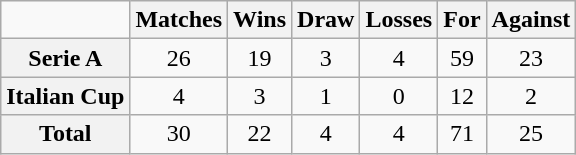<table class="wikitable" style="text-align: center;">
<tr>
<td></td>
<th>Matches</th>
<th>Wins</th>
<th>Draw</th>
<th>Losses</th>
<th>For</th>
<th>Against</th>
</tr>
<tr>
<th>Serie A</th>
<td>26</td>
<td>19</td>
<td>3</td>
<td>4</td>
<td>59</td>
<td>23</td>
</tr>
<tr>
<th>Italian Cup</th>
<td>4</td>
<td>3</td>
<td>1</td>
<td>0</td>
<td>12</td>
<td>2</td>
</tr>
<tr>
<th>Total</th>
<td>30</td>
<td>22</td>
<td>4</td>
<td>4</td>
<td>71</td>
<td>25</td>
</tr>
</table>
